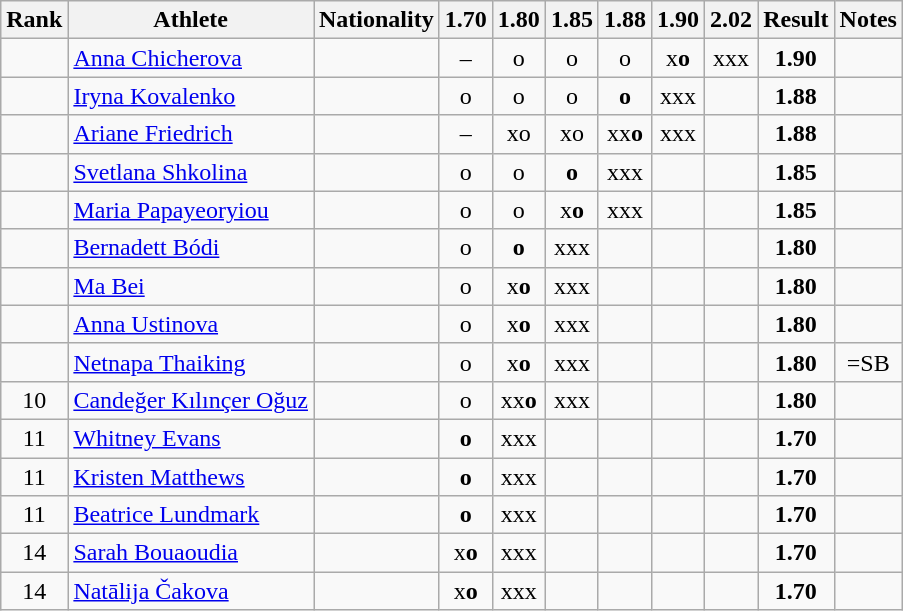<table class="wikitable sortable" style="text-align:center">
<tr>
<th>Rank</th>
<th>Athlete</th>
<th>Nationality</th>
<th>1.70</th>
<th>1.80</th>
<th>1.85</th>
<th>1.88</th>
<th>1.90</th>
<th>2.02</th>
<th>Result</th>
<th>Notes</th>
</tr>
<tr>
<td></td>
<td align="left"><a href='#'>Anna Chicherova</a></td>
<td align=left></td>
<td>–</td>
<td>o</td>
<td>o</td>
<td>o</td>
<td>x<strong>o</strong></td>
<td>xxx</td>
<td><strong>1.90</strong></td>
<td></td>
</tr>
<tr>
<td></td>
<td align="left"><a href='#'>Iryna Kovalenko</a></td>
<td align=left></td>
<td>o</td>
<td>o</td>
<td>o</td>
<td><strong>o</strong></td>
<td>xxx</td>
<td></td>
<td><strong>1.88</strong></td>
<td></td>
</tr>
<tr>
<td></td>
<td align="left"><a href='#'>Ariane Friedrich</a></td>
<td align=left></td>
<td>–</td>
<td>xo</td>
<td>xo</td>
<td>xx<strong>o</strong></td>
<td>xxx</td>
<td></td>
<td><strong>1.88</strong></td>
<td></td>
</tr>
<tr>
<td></td>
<td align="left"><a href='#'>Svetlana Shkolina</a></td>
<td align=left></td>
<td>o</td>
<td>o</td>
<td><strong>o</strong></td>
<td>xxx</td>
<td></td>
<td></td>
<td><strong>1.85</strong></td>
<td></td>
</tr>
<tr>
<td></td>
<td align="left"><a href='#'>Maria Papayeoryiou</a></td>
<td align=left></td>
<td>o</td>
<td>o</td>
<td>x<strong>o</strong></td>
<td>xxx</td>
<td></td>
<td></td>
<td><strong>1.85</strong></td>
<td></td>
</tr>
<tr>
<td></td>
<td align="left"><a href='#'>Bernadett Bódi</a></td>
<td align=left></td>
<td>o</td>
<td><strong>o</strong></td>
<td>xxx</td>
<td></td>
<td></td>
<td></td>
<td><strong>1.80</strong></td>
<td></td>
</tr>
<tr>
<td></td>
<td align="left"><a href='#'>Ma Bei</a></td>
<td align=left></td>
<td>o</td>
<td>x<strong>o</strong></td>
<td>xxx</td>
<td></td>
<td></td>
<td></td>
<td><strong>1.80</strong></td>
<td></td>
</tr>
<tr>
<td></td>
<td align="left"><a href='#'>Anna Ustinova</a></td>
<td align=left></td>
<td>o</td>
<td>x<strong>o</strong></td>
<td>xxx</td>
<td></td>
<td></td>
<td></td>
<td><strong>1.80</strong></td>
<td></td>
</tr>
<tr>
<td></td>
<td align="left"><a href='#'>Netnapa Thaiking</a></td>
<td align=left></td>
<td>o</td>
<td>x<strong>o</strong></td>
<td>xxx</td>
<td></td>
<td></td>
<td></td>
<td><strong>1.80</strong></td>
<td>=SB</td>
</tr>
<tr>
<td>10</td>
<td align="left"><a href='#'>Candeğer Kılınçer Oğuz</a></td>
<td align=left></td>
<td>o</td>
<td>xx<strong>o</strong></td>
<td>xxx</td>
<td></td>
<td></td>
<td></td>
<td><strong>1.80</strong></td>
<td></td>
</tr>
<tr>
<td>11</td>
<td align="left"><a href='#'>Whitney Evans</a></td>
<td align=left></td>
<td><strong>o</strong></td>
<td>xxx</td>
<td></td>
<td></td>
<td></td>
<td></td>
<td><strong>1.70</strong></td>
<td></td>
</tr>
<tr>
<td>11</td>
<td align="left"><a href='#'>Kristen Matthews</a></td>
<td align=left></td>
<td><strong>o</strong></td>
<td>xxx</td>
<td></td>
<td></td>
<td></td>
<td></td>
<td><strong>1.70</strong></td>
<td></td>
</tr>
<tr>
<td>11</td>
<td align="left"><a href='#'>Beatrice Lundmark</a></td>
<td align=left></td>
<td><strong>o</strong></td>
<td>xxx</td>
<td></td>
<td></td>
<td></td>
<td></td>
<td><strong>1.70</strong></td>
<td></td>
</tr>
<tr>
<td>14</td>
<td align="left"><a href='#'>Sarah Bouaoudia</a></td>
<td align=left></td>
<td>x<strong>o</strong></td>
<td>xxx</td>
<td></td>
<td></td>
<td></td>
<td></td>
<td><strong>1.70</strong></td>
<td></td>
</tr>
<tr>
<td>14</td>
<td align="left"><a href='#'>Natālija Čakova</a></td>
<td align=left></td>
<td>x<strong>o</strong></td>
<td>xxx</td>
<td></td>
<td></td>
<td></td>
<td></td>
<td><strong>1.70</strong></td>
<td></td>
</tr>
</table>
